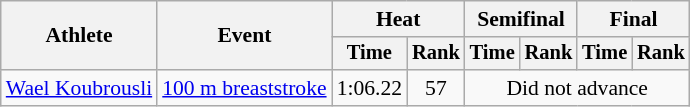<table class=wikitable style="font-size:90%">
<tr>
<th rowspan="2">Athlete</th>
<th rowspan="2">Event</th>
<th colspan="2">Heat</th>
<th colspan="2">Semifinal</th>
<th colspan="2">Final</th>
</tr>
<tr style="font-size:95%">
<th>Time</th>
<th>Rank</th>
<th>Time</th>
<th>Rank</th>
<th>Time</th>
<th>Rank</th>
</tr>
<tr align=center>
<td align=left><a href='#'>Wael Koubrousli</a></td>
<td align=left><a href='#'>100 m breaststroke</a></td>
<td>1:06.22</td>
<td>57</td>
<td colspan=4>Did not advance</td>
</tr>
</table>
